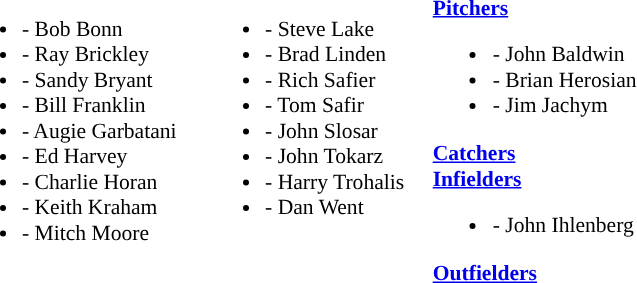<table class="toccolours" style="border-collapse:collapse; font-size:90%;">
<tr>
<td colspan="9"></td>
</tr>
<tr>
</tr>
<tr>
<td width="03"> </td>
<td valign="top"><br><ul><li>- Bob Bonn</li><li>- Ray Brickley</li><li>- Sandy Bryant</li><li>- Bill Franklin</li><li>- Augie Garbatani</li><li>- Ed Harvey</li><li>- Charlie Horan</li><li>- Keith Kraham</li><li>- Mitch Moore</li></ul></td>
<td width="15"> </td>
<td valign="top"><br><ul><li>- Steve Lake</li><li>- Brad Linden</li><li>- Rich Safier</li><li>- Tom Safir</li><li>- John Slosar</li><li>- John Tokarz</li><li>- Harry Trohalis</li><li>- Dan Went</li></ul></td>
<td width="15"> </td>
<td valign="top"><br><strong><a href='#'>Pitchers</a></strong><ul><li>- John Baldwin</li><li>- Brian Herosian</li><li>- Jim Jachym</li></ul><strong><a href='#'>Catchers</a></strong><br><strong><a href='#'>Infielders</a></strong><ul><li>- John Ihlenberg</li></ul><strong><a href='#'>Outfielders</a></strong></td>
<td width="25"> </td>
</tr>
</table>
